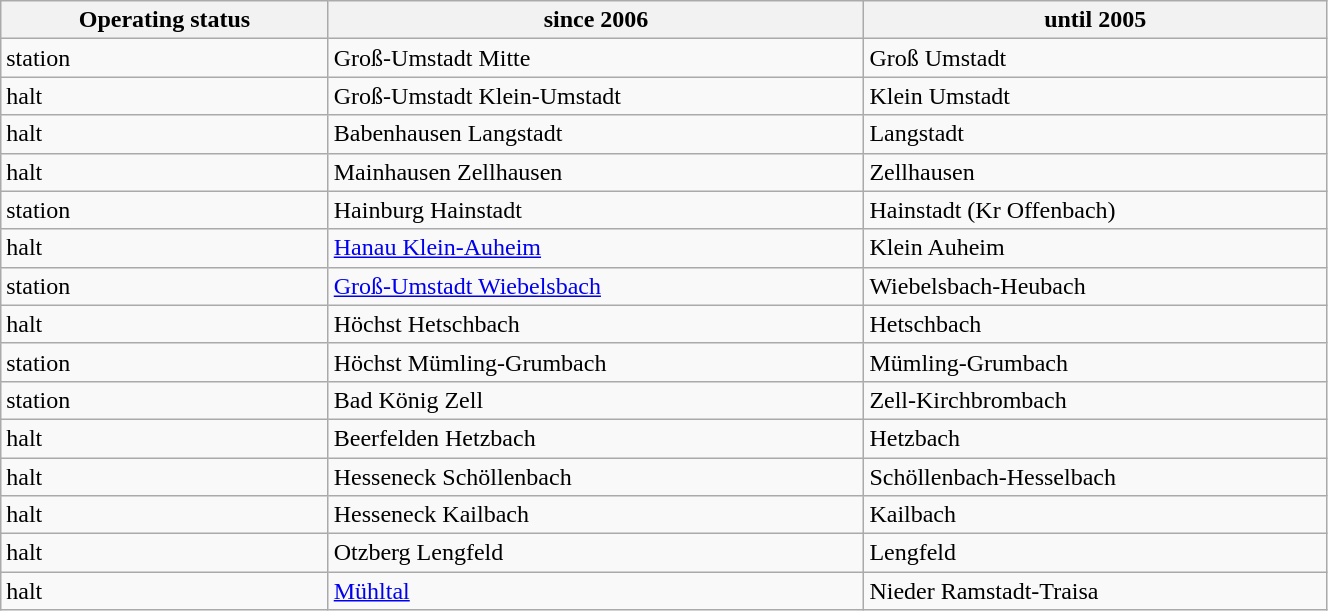<table class="wikitable sortable" width="70%">
<tr>
<th>Operating status</th>
<th>since 2006</th>
<th>until 2005</th>
</tr>
<tr>
<td>station</td>
<td>Groß-Umstadt Mitte</td>
<td>Groß Umstadt</td>
</tr>
<tr>
<td>halt</td>
<td>Groß-Umstadt Klein-Umstadt</td>
<td>Klein Umstadt</td>
</tr>
<tr>
<td>halt</td>
<td>Babenhausen Langstadt</td>
<td>Langstadt</td>
</tr>
<tr>
<td>halt</td>
<td>Mainhausen Zellhausen</td>
<td>Zellhausen</td>
</tr>
<tr>
<td>station</td>
<td>Hainburg Hainstadt</td>
<td>Hainstadt (Kr Offenbach)</td>
</tr>
<tr>
<td>halt</td>
<td><a href='#'>Hanau Klein-Auheim</a></td>
<td>Klein Auheim</td>
</tr>
<tr>
<td>station</td>
<td><a href='#'>Groß-Umstadt Wiebelsbach</a></td>
<td>Wiebelsbach-Heubach</td>
</tr>
<tr>
<td>halt</td>
<td>Höchst Hetschbach</td>
<td>Hetschbach</td>
</tr>
<tr>
<td>station</td>
<td>Höchst Mümling-Grumbach</td>
<td>Mümling-Grumbach</td>
</tr>
<tr>
<td>station</td>
<td>Bad König Zell</td>
<td>Zell-Kirchbrombach</td>
</tr>
<tr>
<td>halt</td>
<td>Beerfelden Hetzbach</td>
<td>Hetzbach</td>
</tr>
<tr>
<td>halt</td>
<td>Hesseneck Schöllenbach</td>
<td>Schöllenbach-Hesselbach</td>
</tr>
<tr>
<td>halt</td>
<td>Hesseneck Kailbach</td>
<td>Kailbach</td>
</tr>
<tr>
<td>halt</td>
<td>Otzberg Lengfeld</td>
<td>Lengfeld</td>
</tr>
<tr>
<td>halt</td>
<td><a href='#'>Mühltal</a></td>
<td>Nieder Ramstadt-Traisa</td>
</tr>
</table>
